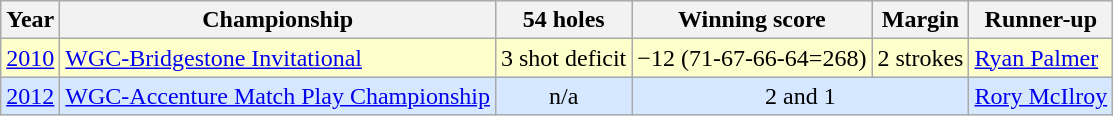<table class="wikitable">
<tr>
<th>Year</th>
<th>Championship</th>
<th>54 holes</th>
<th>Winning score</th>
<th>Margin</th>
<th>Runner-up</th>
</tr>
<tr style="background:#FFFFCC;">
<td><a href='#'>2010</a></td>
<td><a href='#'>WGC-Bridgestone Invitational</a></td>
<td>3 shot deficit</td>
<td align=center>−12 (71-67-66-64=268)</td>
<td>2 strokes</td>
<td> <a href='#'>Ryan Palmer</a></td>
</tr>
<tr style="background:#D6E8FF;">
<td><a href='#'>2012</a></td>
<td><a href='#'>WGC-Accenture Match Play Championship</a></td>
<td align=center>n/a</td>
<td align=center colspan=2>2 and 1</td>
<td> <a href='#'>Rory McIlroy</a></td>
</tr>
</table>
